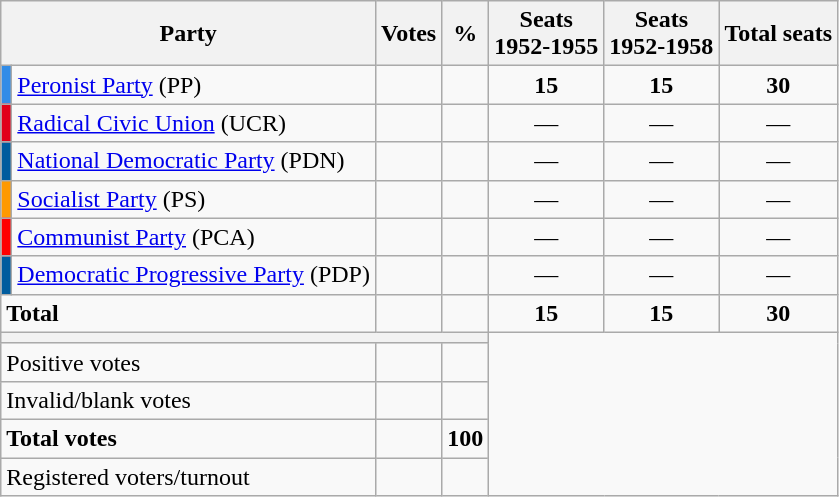<table class="wikitable" style="text-align:right;">
<tr>
<th colspan=2>Party</th>
<th>Votes</th>
<th>%</th>
<th>Seats<br>1952-1955</th>
<th>Seats<br>1952-1958</th>
<th>Total seats</th>
</tr>
<tr>
<td bgcolor=#318CE7></td>
<td align=left><a href='#'>Peronist Party</a> (PP)</td>
<td></td>
<td></td>
<td align=center><strong>15</strong></td>
<td align=center><strong>15</strong></td>
<td align=center><strong>30</strong></td>
</tr>
<tr>
<td bgcolor=#E10019></td>
<td align=left><a href='#'>Radical Civic Union</a> (UCR)</td>
<td></td>
<td></td>
<td align=center>—</td>
<td align=center>—</td>
<td align=center>—</td>
</tr>
<tr>
<td bgcolor=#005C9E></td>
<td align=left><a href='#'>National Democratic Party</a> (PDN)</td>
<td></td>
<td></td>
<td align=center>—</td>
<td align=center>—</td>
<td align=center>—</td>
</tr>
<tr>
<td bgcolor=#FF9900></td>
<td align=left><a href='#'>Socialist Party</a> (PS)</td>
<td></td>
<td></td>
<td align=center>—</td>
<td align=center>—</td>
<td align=center>—</td>
</tr>
<tr>
<td bgcolor=#FF0000></td>
<td align=left><a href='#'>Communist Party</a> (PCA)</td>
<td></td>
<td></td>
<td align=center>—</td>
<td align=center>—</td>
<td align=center>—</td>
</tr>
<tr>
<td bgcolor=#005C9E></td>
<td align=left><a href='#'>Democratic Progressive Party</a> (PDP)</td>
<td></td>
<td></td>
<td align=center>—</td>
<td align=center>—</td>
<td align=center>—</td>
</tr>
<tr style="font-weight:bold">
<td colspan=2 align=left>Total</td>
<td></td>
<td></td>
<td align=center><strong>15</strong></td>
<td align=center><strong>15</strong></td>
<td align=center><strong>30</strong></td>
</tr>
<tr>
<th colspan=4></th>
<td rowspan=5 colspan=6></td>
</tr>
<tr>
<td align=left colspan=2>Positive votes</td>
<td></td>
<td></td>
</tr>
<tr>
<td align=left colspan=2>Invalid/blank votes</td>
<td></td>
<td></td>
</tr>
<tr style="font-weight:bold">
<td align=left colspan=2>Total votes</td>
<td></td>
<td>100</td>
</tr>
<tr>
<td align=left colspan=2>Registered voters/turnout</td>
<td></td>
<td></td>
</tr>
</table>
